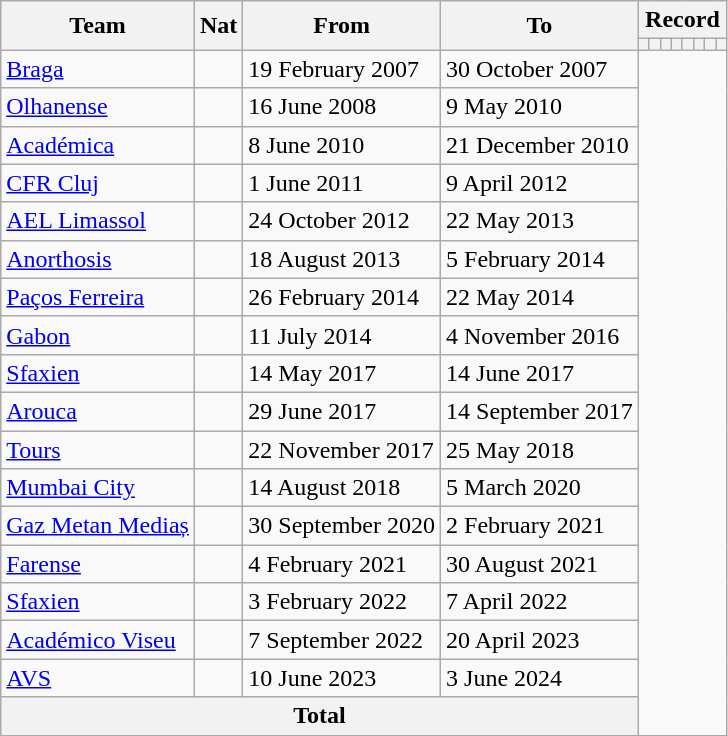<table class=wikitable style=text-align:center>
<tr>
<th rowspan="2">Team</th>
<th rowspan="2">Nat</th>
<th rowspan="2">From</th>
<th rowspan="2">To</th>
<th colspan="8">Record</th>
</tr>
<tr>
<th></th>
<th></th>
<th></th>
<th></th>
<th></th>
<th></th>
<th></th>
<th></th>
</tr>
<tr>
<td align=left><a href='#'>Braga</a></td>
<td></td>
<td align=left>19 February 2007</td>
<td align=left>30 October 2007<br></td>
</tr>
<tr>
<td align=left><a href='#'>Olhanense</a></td>
<td></td>
<td align=left>16 June 2008</td>
<td align=left>9 May 2010<br></td>
</tr>
<tr>
<td align=left><a href='#'>Académica</a></td>
<td></td>
<td align=left>8 June 2010</td>
<td align=left>21 December 2010<br></td>
</tr>
<tr>
<td align=left><a href='#'>CFR Cluj</a></td>
<td></td>
<td align=left>1 June 2011</td>
<td align=left>9 April 2012<br></td>
</tr>
<tr>
<td align=left><a href='#'>AEL Limassol</a></td>
<td></td>
<td align=left>24 October 2012</td>
<td align=left>22 May 2013<br></td>
</tr>
<tr>
<td align=left><a href='#'>Anorthosis</a></td>
<td></td>
<td align=left>18 August 2013</td>
<td align=left>5 February 2014<br></td>
</tr>
<tr>
<td align=left><a href='#'>Paços Ferreira</a></td>
<td></td>
<td align=left>26 February 2014</td>
<td align=left>22 May 2014<br></td>
</tr>
<tr>
<td align=left><a href='#'>Gabon</a></td>
<td></td>
<td align=left>11 July 2014</td>
<td align=left>4 November 2016<br></td>
</tr>
<tr>
<td align=left><a href='#'>Sfaxien</a></td>
<td></td>
<td align=left>14 May 2017</td>
<td align=left>14 June 2017<br></td>
</tr>
<tr>
<td align=left><a href='#'>Arouca</a></td>
<td></td>
<td align=left>29 June 2017</td>
<td align=left>14 September 2017<br></td>
</tr>
<tr>
<td align=left><a href='#'>Tours</a></td>
<td></td>
<td align=left>22 November 2017</td>
<td align=left>25 May 2018<br></td>
</tr>
<tr>
<td align=left><a href='#'>Mumbai City</a></td>
<td></td>
<td align=left>14 August 2018</td>
<td align=left>5 March 2020<br></td>
</tr>
<tr>
<td align=left><a href='#'>Gaz Metan Mediaș</a></td>
<td></td>
<td align=left>30 September 2020</td>
<td align=left>2 February 2021<br></td>
</tr>
<tr>
<td align=left><a href='#'>Farense</a></td>
<td></td>
<td align=left>4 February 2021</td>
<td align=left>30 August 2021<br></td>
</tr>
<tr>
<td align=left><a href='#'>Sfaxien</a></td>
<td></td>
<td align=left>3 February 2022</td>
<td align=left>7 April 2022<br></td>
</tr>
<tr>
<td align=left><a href='#'>Académico Viseu</a></td>
<td></td>
<td align=left>7 September 2022</td>
<td align=left>20 April 2023<br></td>
</tr>
<tr>
<td align=left><a href='#'>AVS</a></td>
<td></td>
<td align=left>10 June 2023</td>
<td align=left>3 June 2024<br></td>
</tr>
<tr>
<th colspan="4">Total<br></th>
</tr>
</table>
